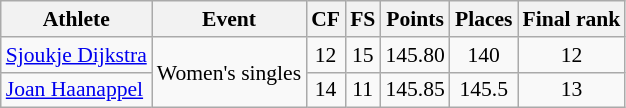<table class="wikitable" border="1" style="font-size:90%">
<tr>
<th>Athlete</th>
<th>Event</th>
<th>CF</th>
<th>FS</th>
<th>Points</th>
<th>Places</th>
<th>Final rank</th>
</tr>
<tr align=center>
<td align=left><a href='#'>Sjoukje Dijkstra</a></td>
<td rowspan=2>Women's singles</td>
<td>12</td>
<td>15</td>
<td>145.80</td>
<td>140</td>
<td>12</td>
</tr>
<tr align=center>
<td align=left><a href='#'>Joan Haanappel</a></td>
<td>14</td>
<td>11</td>
<td>145.85</td>
<td>145.5</td>
<td>13</td>
</tr>
</table>
